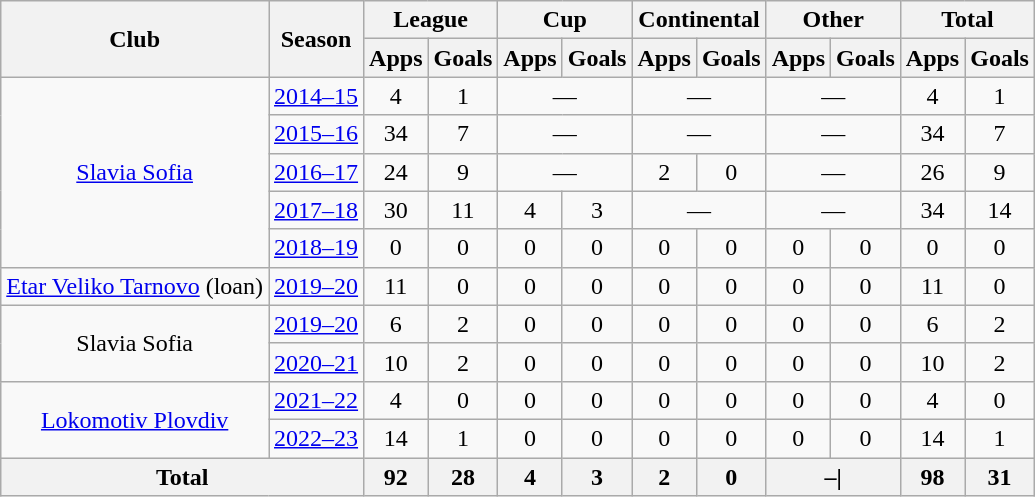<table class="wikitable" style="text-align:center">
<tr>
<th rowspan="2">Club</th>
<th rowspan="2">Season</th>
<th colspan="2">League</th>
<th colspan="2">Cup</th>
<th colspan="2">Continental</th>
<th colspan="2">Other</th>
<th colspan="2">Total</th>
</tr>
<tr>
<th>Apps</th>
<th>Goals</th>
<th>Apps</th>
<th>Goals</th>
<th>Apps</th>
<th>Goals</th>
<th>Apps</th>
<th>Goals</th>
<th>Apps</th>
<th>Goals</th>
</tr>
<tr>
<td rowspan="5"><a href='#'>Slavia Sofia</a></td>
<td><a href='#'>2014–15</a></td>
<td>4</td>
<td>1</td>
<td colspan="2">—</td>
<td colspan="2">—</td>
<td colspan="2">—</td>
<td>4</td>
<td>1</td>
</tr>
<tr>
<td><a href='#'>2015–16</a></td>
<td>34</td>
<td>7</td>
<td colspan="2">—</td>
<td colspan="2">—</td>
<td colspan="2">—</td>
<td>34</td>
<td>7</td>
</tr>
<tr>
<td><a href='#'>2016–17</a></td>
<td>24</td>
<td>9</td>
<td colspan="2">—</td>
<td>2</td>
<td>0</td>
<td colspan="2">—</td>
<td>26</td>
<td>9</td>
</tr>
<tr>
<td><a href='#'>2017–18</a></td>
<td>30</td>
<td>11</td>
<td>4</td>
<td>3</td>
<td colspan="2">—</td>
<td colspan="2">—</td>
<td>34</td>
<td>14</td>
</tr>
<tr>
<td><a href='#'>2018–19</a></td>
<td>0</td>
<td>0</td>
<td>0</td>
<td>0</td>
<td>0</td>
<td>0</td>
<td>0</td>
<td>0</td>
<td>0</td>
<td>0</td>
</tr>
<tr>
<td><a href='#'>Etar Veliko Tarnovo</a> (loan)</td>
<td><a href='#'>2019–20</a></td>
<td>11</td>
<td>0</td>
<td>0</td>
<td>0</td>
<td>0</td>
<td>0</td>
<td>0</td>
<td>0</td>
<td>11</td>
<td>0</td>
</tr>
<tr>
<td rowspan="2">Slavia Sofia</td>
<td><a href='#'>2019–20</a></td>
<td>6</td>
<td>2</td>
<td>0</td>
<td>0</td>
<td>0</td>
<td>0</td>
<td>0</td>
<td>0</td>
<td>6</td>
<td>2</td>
</tr>
<tr>
<td><a href='#'>2020–21</a></td>
<td>10</td>
<td>2</td>
<td>0</td>
<td>0</td>
<td>0</td>
<td>0</td>
<td>0</td>
<td>0</td>
<td>10</td>
<td>2</td>
</tr>
<tr>
<td rowspan="2"><a href='#'>Lokomotiv Plovdiv</a></td>
<td><a href='#'>2021–22</a></td>
<td>4</td>
<td>0</td>
<td>0</td>
<td>0</td>
<td>0</td>
<td>0</td>
<td>0</td>
<td>0</td>
<td>4</td>
<td>0</td>
</tr>
<tr>
<td><a href='#'>2022–23</a></td>
<td>14</td>
<td>1</td>
<td>0</td>
<td>0</td>
<td>0</td>
<td>0</td>
<td>0</td>
<td>0</td>
<td>14</td>
<td>1</td>
</tr>
<tr>
<th colspan="2">Total</th>
<th>92</th>
<th>28</th>
<th>4</th>
<th>3</th>
<th>2</th>
<th>0</th>
<th colspan="2">–|</th>
<th>98</th>
<th>31</th>
</tr>
</table>
